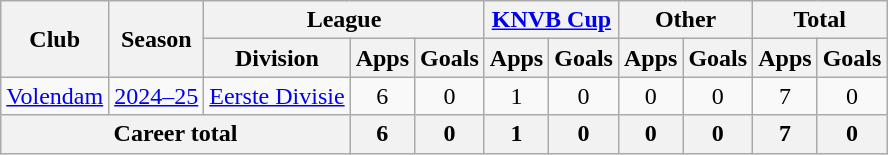<table class="wikitable" style="text-align:center">
<tr>
<th rowspan="2">Club</th>
<th rowspan="2">Season</th>
<th colspan="3">League</th>
<th colspan="2"><a href='#'>KNVB Cup</a></th>
<th colspan="2">Other</th>
<th colspan="2">Total</th>
</tr>
<tr>
<th>Division</th>
<th>Apps</th>
<th>Goals</th>
<th>Apps</th>
<th>Goals</th>
<th>Apps</th>
<th>Goals</th>
<th>Apps</th>
<th>Goals</th>
</tr>
<tr>
<td><a href='#'>Volendam</a></td>
<td><a href='#'>2024–25</a></td>
<td><a href='#'>Eerste Divisie</a></td>
<td>6</td>
<td>0</td>
<td>1</td>
<td>0</td>
<td>0</td>
<td>0</td>
<td>7</td>
<td>0</td>
</tr>
<tr>
<th colspan="3">Career total</th>
<th>6</th>
<th>0</th>
<th>1</th>
<th>0</th>
<th>0</th>
<th>0</th>
<th>7</th>
<th>0</th>
</tr>
</table>
